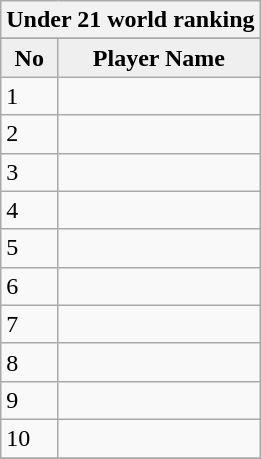<table class="wikitable">
<tr>
<th colspan="5">Under 21 world ranking</th>
</tr>
<tr>
</tr>
<tr bgcolor="#efefef">
<td align="center"><strong>No</strong></td>
<td align="center"><strong>Player Name</strong></td>
</tr>
<tr>
<td>1</td>
<td></td>
</tr>
<tr>
<td>2</td>
<td></td>
</tr>
<tr>
<td>3</td>
<td></td>
</tr>
<tr>
<td>4</td>
<td></td>
</tr>
<tr>
<td>5</td>
<td></td>
</tr>
<tr>
<td>6</td>
<td></td>
</tr>
<tr>
<td>7</td>
<td></td>
</tr>
<tr>
<td>8</td>
<td></td>
</tr>
<tr>
<td>9</td>
<td></td>
</tr>
<tr>
<td>10</td>
<td></td>
</tr>
<tr>
</tr>
</table>
